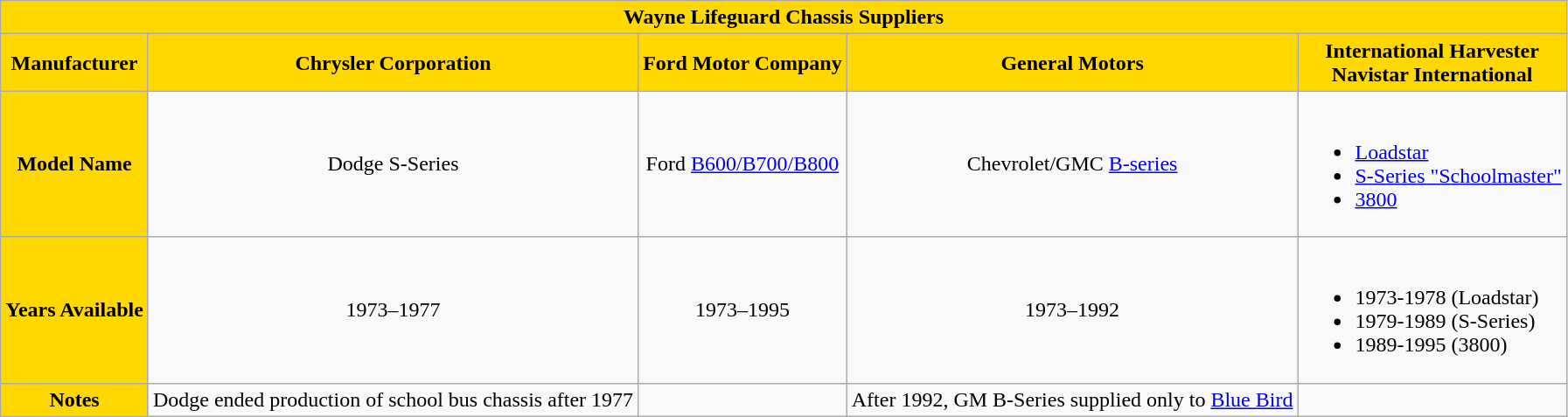<table class="wikitable collapsible" border="1">
<tr>
<th colspan=5 style="background:#FFD800">Wayne Lifeguard Chassis Suppliers</th>
</tr>
<tr>
<th style="background:#FFD800">Manufacturer</th>
<th style="background:#FFD800">Chrysler Corporation</th>
<th style="background:#FFD800">Ford Motor Company</th>
<th style="background:#FFD800">General Motors</th>
<th style="background:#FFD800">International Harvester <br>Navistar International</th>
</tr>
<tr>
<th style="background:#FFD800">Model Name</th>
<td style="text-align:center">Dodge S-Series</td>
<td style="text-align:center">Ford <a href='#'>B600/B700/B800</a></td>
<td style="text-align:center">Chevrolet/GMC <a href='#'>B-series</a></td>
<td><br><ul><li><a href='#'>Loadstar</a></li><li><a href='#'>S-Series "Schoolmaster"</a></li><li><a href='#'>3800</a></li></ul></td>
</tr>
<tr>
<th style="background:#FFD800">Years Available</th>
<td style="text-align:center">1973–1977</td>
<td style="text-align:center">1973–1995</td>
<td style="text-align:center">1973–1992</td>
<td><br><ul><li>1973-1978 (Loadstar)</li><li>1979-1989 (S-Series)</li><li>1989-1995 (3800)</li></ul></td>
</tr>
<tr>
<th style="background:#FFD800">Notes</th>
<td>Dodge ended production of school bus chassis after 1977</td>
<td></td>
<td>After 1992, GM B-Series supplied only to <a href='#'>Blue Bird</a></td>
<td></td>
</tr>
</table>
